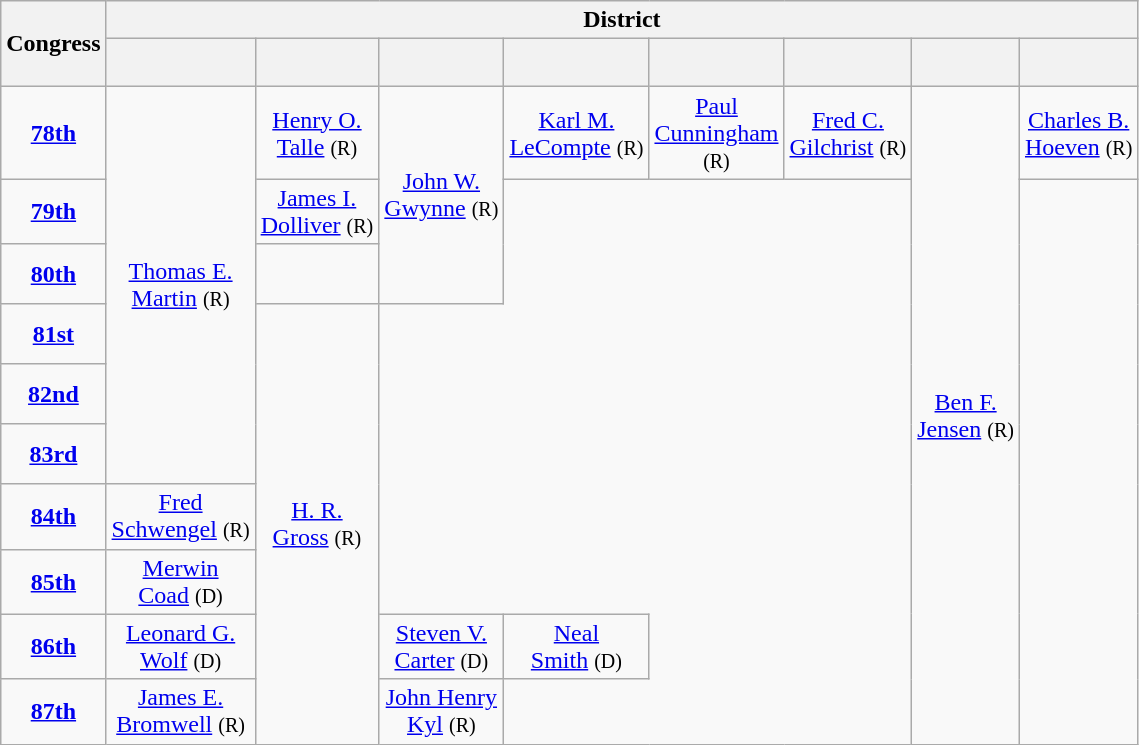<table class=wikitable style="text-align:center">
<tr>
<th rowspan=2>Congress</th>
<th colspan=8>District</th>
</tr>
<tr style=height:2em>
<th></th>
<th></th>
<th></th>
<th></th>
<th></th>
<th></th>
<th></th>
<th></th>
</tr>
<tr style="height:2.5em">
<td><strong><a href='#'>78th</a></strong> </td>
<td rowspan="6" ><a href='#'>Thomas E.<br>Martin</a> <small>(R)</small></td>
<td><a href='#'>Henry O.<br>Talle</a> <small>(R)</small></td>
<td rowspan="3" ><a href='#'>John W.<br>Gwynne</a> <small>(R)</small></td>
<td><a href='#'>Karl M.<br>LeCompte</a> <small>(R)</small></td>
<td><a href='#'>Paul<br>Cunningham</a><br><small>(R)</small></td>
<td><a href='#'>Fred C.<br>Gilchrist</a> <small>(R)</small></td>
<td rowspan="10" ><a href='#'>Ben F.<br>Jensen</a> <small>(R)</small></td>
<td><a href='#'>Charles B.<br>Hoeven</a> <small>(R)</small></td>
</tr>
<tr style="height:2.5em">
<td><strong><a href='#'>79th</a></strong> </td>
<td><a href='#'>James I.<br>Dolliver</a> <small>(R)</small></td>
</tr>
<tr style="height:2.5em">
<td><strong><a href='#'>80th</a></strong> </td>
</tr>
<tr style="height:2.5em">
<td><strong><a href='#'>81st</a></strong> </td>
<td rowspan="7" ><a href='#'>H. R.<br>Gross</a> <small>(R)</small></td>
</tr>
<tr style="height:2.5em">
<td><strong><a href='#'>82nd</a></strong> </td>
</tr>
<tr style="height:2.5em">
<td><strong><a href='#'>83rd</a></strong> </td>
</tr>
<tr style="height:2.5em">
<td><strong><a href='#'>84th</a></strong> </td>
<td><a href='#'>Fred<br>Schwengel</a> <small>(R)</small></td>
</tr>
<tr style="height:2.5em">
<td><strong><a href='#'>85th</a></strong> </td>
<td><a href='#'>Merwin<br>Coad</a> <small>(D)</small></td>
</tr>
<tr style="height:2.5em">
<td><strong><a href='#'>86th</a></strong> </td>
<td><a href='#'>Leonard G.<br>Wolf</a> <small>(D)</small></td>
<td><a href='#'>Steven V.<br>Carter</a> <small>(D)</small></td>
<td><a href='#'>Neal<br>Smith</a> <small>(D)</small></td>
</tr>
<tr style="height:2.5em">
<td><strong><a href='#'>87th</a></strong> </td>
<td><a href='#'>James E.<br>Bromwell</a> <small>(R)</small></td>
<td><a href='#'>John Henry<br>Kyl</a> <small>(R)</small></td>
</tr>
</table>
